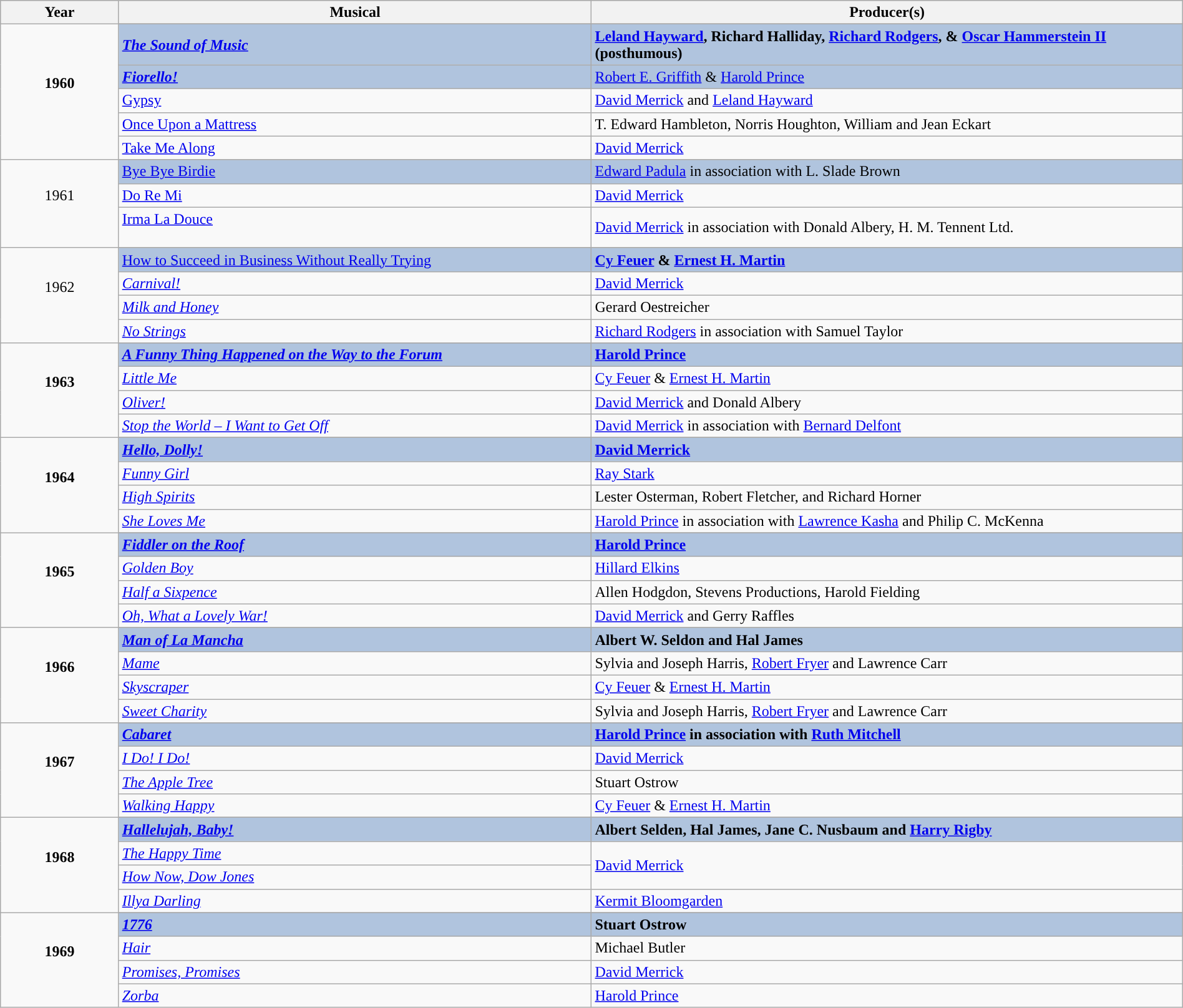<table class="wikitable" style="width:100%;">
<tr style="background:#bebebe;">
<th style="width:10%;">Year</th>
<th style="width:40%;">Musical</th>
<th style="width:50%;">Producer(s)</th>
</tr>
<tr>
<td rowspan="6" align="center"><strong>1960</strong><br><br></td>
</tr>
<tr style="background:#B0C4DE">
<td><strong><em><a href='#'>The Sound of Music</a></em></strong><br><strong></strong></td>
<td><strong><a href='#'>Leland Hayward</a>, Richard Halliday, <a href='#'>Richard Rodgers</a>, & <a href='#'>Oscar Hammerstein II</a> (posthumous)</strong></td>
</tr>
<tr style="background:#B0C4DE">
<td><strong><em><a href='#'>Fiorello!</a><em> <strong><br></strong><strong></td>
<td></strong><a href='#'>Robert E. Griffith</a> & <a href='#'>Harold Prince</a><strong></td>
</tr>
<tr>
<td></em><a href='#'>Gypsy</a><em><br></td>
<td><a href='#'>David Merrick</a> and <a href='#'>Leland Hayward</a></td>
</tr>
<tr>
<td></em><a href='#'>Once Upon a Mattress</a><em><br></td>
<td>T. Edward Hambleton, Norris Houghton, William and Jean Eckart</td>
</tr>
<tr>
<td></em><a href='#'>Take Me Along</a><em><br></td>
<td><a href='#'>David Merrick</a></td>
</tr>
<tr>
<td rowspan="4" align="center"></strong>1961<strong><br><br></td>
</tr>
<tr style="background:#B0C4DE">
<td></em></strong><a href='#'>Bye Bye Birdie</a><strong><em><br></strong><strong></td>
<td></strong><a href='#'>Edward Padula</a> in association with L. Slade Brown<strong></td>
</tr>
<tr>
<td></em><a href='#'>Do Re Mi</a><em><br></td>
<td><a href='#'>David Merrick</a></td>
</tr>
<tr>
<td></em><a href='#'>Irma La Douce</a><em><br><br></td>
<td><a href='#'>David Merrick</a> in association with Donald Albery, H. M. Tennent Ltd.</td>
</tr>
<tr>
<td rowspan="5" align="center"></strong>1962<strong><br><br></td>
</tr>
<tr style="background:#B0C4DE">
<td></em></strong><a href='#'>How to Succeed in Business Without Really Trying</a></em> </strong><br><strong></strong></td>
<td><strong><a href='#'>Cy Feuer</a> & <a href='#'>Ernest H. Martin</a></strong></td>
</tr>
<tr>
<td><em><a href='#'>Carnival!</a></em><br></td>
<td><a href='#'>David Merrick</a></td>
</tr>
<tr>
<td><em><a href='#'>Milk and Honey</a></em><br></td>
<td>Gerard Oestreicher</td>
</tr>
<tr>
<td><em><a href='#'>No Strings</a></em><br></td>
<td><a href='#'>Richard Rodgers</a> in association with Samuel Taylor</td>
</tr>
<tr>
<td rowspan="5" align="center"><strong>1963</strong><br><br></td>
</tr>
<tr style="background:#B0C4DE">
<td><strong><em><a href='#'>A Funny Thing Happened on the Way to the Forum</a></em></strong><br><strong></strong></td>
<td><strong><a href='#'>Harold Prince</a></strong></td>
</tr>
<tr>
<td><em><a href='#'>Little Me</a></em><br></td>
<td><a href='#'>Cy Feuer</a> & <a href='#'>Ernest H. Martin</a></td>
</tr>
<tr>
<td><em><a href='#'>Oliver!</a></em><br></td>
<td><a href='#'>David Merrick</a> and Donald Albery</td>
</tr>
<tr>
<td><em><a href='#'>Stop the World – I Want to Get Off</a></em><br></td>
<td><a href='#'>David Merrick</a> in association with <a href='#'>Bernard Delfont</a></td>
</tr>
<tr>
<td rowspan="5" align="center"><strong>1964</strong><br><br></td>
</tr>
<tr style="background:#B0C4DE">
<td><em><a href='#'><strong>Hello, Dolly!</strong></a></em><br><strong></strong></td>
<td><strong><a href='#'>David Merrick</a></strong></td>
</tr>
<tr>
<td><em><a href='#'>Funny Girl</a></em><br></td>
<td><a href='#'>Ray Stark</a></td>
</tr>
<tr>
<td><em><a href='#'>High Spirits</a></em><br></td>
<td>Lester Osterman, Robert Fletcher, and Richard Horner</td>
</tr>
<tr>
<td><em><a href='#'>She Loves Me</a></em><br></td>
<td><a href='#'>Harold Prince</a> in association with <a href='#'>Lawrence Kasha</a> and Philip C. McKenna</td>
</tr>
<tr>
<td rowspan="5" align="center"><strong>1965</strong><br><br></td>
</tr>
<tr style="background:#B0C4DE">
<td><strong><em><a href='#'>Fiddler on the Roof</a></em></strong><br><strong></strong></td>
<td><strong><a href='#'>Harold Prince</a></strong></td>
</tr>
<tr>
<td><em><a href='#'>Golden Boy</a></em><br></td>
<td><a href='#'>Hillard Elkins</a></td>
</tr>
<tr>
<td><em><a href='#'>Half a Sixpence</a></em><br></td>
<td>Allen Hodgdon, Stevens Productions, Harold Fielding</td>
</tr>
<tr>
<td><em><a href='#'>Oh, What a Lovely War!</a></em><br></td>
<td><a href='#'>David Merrick</a> and Gerry Raffles</td>
</tr>
<tr>
<td rowspan="5" align="center"><strong>1966</strong><br><br></td>
</tr>
<tr style="background:#B0C4DE">
<td><strong><em><a href='#'>Man of La Mancha</a></em></strong><br><strong></strong></td>
<td><strong>Albert W. Seldon and Hal James</strong></td>
</tr>
<tr>
<td><em><a href='#'>Mame</a></em><br></td>
<td>Sylvia and Joseph Harris, <a href='#'>Robert Fryer</a> and Lawrence Carr</td>
</tr>
<tr>
<td><em><a href='#'>Skyscraper</a></em><br></td>
<td><a href='#'>Cy Feuer</a> & <a href='#'>Ernest H. Martin</a></td>
</tr>
<tr>
<td><em><a href='#'>Sweet Charity</a></em><br></td>
<td>Sylvia and Joseph Harris, <a href='#'>Robert Fryer</a> and Lawrence Carr</td>
</tr>
<tr>
<td rowspan="5" align="center"><strong>1967</strong><br><br></td>
</tr>
<tr style="background:#B0C4DE">
<td><em><a href='#'><strong>Cabaret</strong></a></em><br><strong></strong></td>
<td><strong><a href='#'>Harold Prince</a> in association with <a href='#'>Ruth Mitchell</a></strong></td>
</tr>
<tr>
<td><em><a href='#'>I Do! I Do!</a></em><br></td>
<td><a href='#'>David Merrick</a></td>
</tr>
<tr>
<td><em><a href='#'>The Apple Tree</a></em><br></td>
<td>Stuart Ostrow</td>
</tr>
<tr>
<td><em><a href='#'>Walking Happy</a></em><br></td>
<td><a href='#'>Cy Feuer</a> & <a href='#'>Ernest H. Martin</a></td>
</tr>
<tr>
<td rowspan="5" align="center"><strong>1968</strong><br><br></td>
</tr>
<tr style="background:#B0C4DE">
<td><strong><em><a href='#'>Hallelujah, Baby!</a></em></strong><br><strong></strong></td>
<td><strong>Albert Selden, Hal James, Jane C. Nusbaum and <a href='#'>Harry Rigby</a></strong></td>
</tr>
<tr>
<td><em><a href='#'>The Happy Time</a></em><br></td>
<td rowspan="2"><a href='#'>David Merrick</a></td>
</tr>
<tr>
<td><em><a href='#'>How Now, Dow Jones</a></em><br></td>
</tr>
<tr>
<td><em><a href='#'>Illya Darling</a></em><br></td>
<td><a href='#'>Kermit Bloomgarden</a></td>
</tr>
<tr>
<td rowspan="5" align="center"><strong>1969</strong><br><br></td>
</tr>
<tr style="background:#B0C4DE">
<td><em><a href='#'><strong>1776</strong></a></em><br><strong></strong></td>
<td><strong>Stuart Ostrow</strong></td>
</tr>
<tr>
<td><em><a href='#'>Hair</a></em><br></td>
<td>Michael Butler</td>
</tr>
<tr>
<td><em><a href='#'>Promises, Promises</a></em><br></td>
<td><a href='#'>David Merrick</a></td>
</tr>
<tr>
<td><em><a href='#'>Zorba</a></em><br></td>
<td><a href='#'>Harold Prince</a></td>
</tr>
</table>
